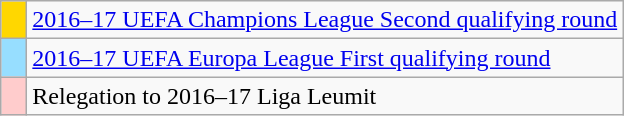<table class="wikitable">
<tr>
<td style="width:10px; background:gold;"></td>
<td><a href='#'>2016–17 UEFA Champions League Second qualifying round</a></td>
</tr>
<tr>
<td style="width:10px; background:#97DEFF;"></td>
<td><a href='#'>2016–17 UEFA Europa League First qualifying round</a></td>
</tr>
<tr>
<td style="width:10px; background:#fcc;"></td>
<td>Relegation to 2016–17 Liga Leumit</td>
</tr>
</table>
